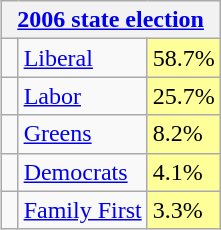<table class="wikitable" style="float:right; margin-left:1em">
<tr>
<th colspan="3"><a href='#'>2006 state election</a></th>
</tr>
<tr>
<td> </td>
<td><a href='#'>Liberal</a></td>
<td bgcolor="FFFF99">58.7%</td>
</tr>
<tr>
<td> </td>
<td><a href='#'>Labor</a></td>
<td bgcolor="FFFF99">25.7%</td>
</tr>
<tr>
<td> </td>
<td><a href='#'>Greens</a></td>
<td bgcolor="FFFF99">8.2%</td>
</tr>
<tr>
<td> </td>
<td><a href='#'>Democrats</a></td>
<td bgcolor="FFFF99">4.1%</td>
</tr>
<tr>
<td> </td>
<td><a href='#'>Family First</a></td>
<td bgcolor="FFFF99">3.3%</td>
</tr>
</table>
